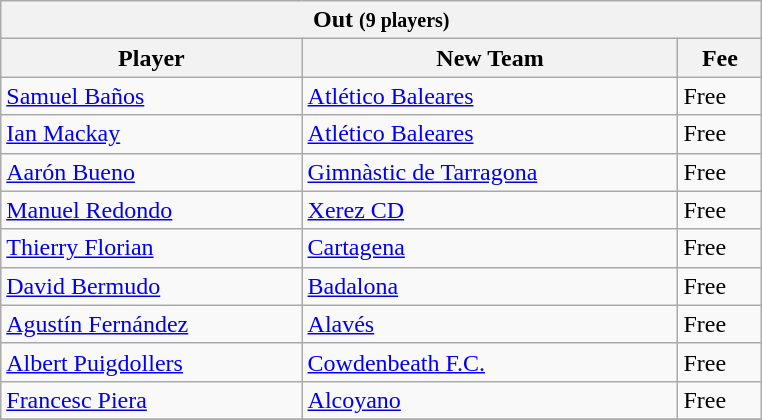<table class="wikitable collapsible collapsed">
<tr>
<th colspan="3" width="500"> <strong>Out</strong> <small>(9 players)</small></th>
</tr>
<tr>
<th>Player</th>
<th>New Team</th>
<th>Fee</th>
</tr>
<tr>
<td> <a href='#'>Samuel Baños</a></td>
<td> <a href='#'>Atlético Baleares</a></td>
<td>Free</td>
</tr>
<tr>
<td> <a href='#'>Ian Mackay</a></td>
<td> <a href='#'>Atlético Baleares</a></td>
<td>Free</td>
</tr>
<tr>
<td> <a href='#'>Aarón Bueno</a></td>
<td> <a href='#'>Gimnàstic de Tarragona</a></td>
<td>Free</td>
</tr>
<tr>
<td> <a href='#'>Manuel Redondo</a></td>
<td> <a href='#'>Xerez CD</a></td>
<td>Free</td>
</tr>
<tr>
<td> <a href='#'>Thierry Florian</a></td>
<td> <a href='#'>Cartagena</a></td>
<td>Free</td>
</tr>
<tr>
<td> <a href='#'>David Bermudo</a></td>
<td> <a href='#'>Badalona</a></td>
<td>Free</td>
</tr>
<tr>
<td> <a href='#'>Agustín Fernández</a></td>
<td> <a href='#'>Alavés</a></td>
<td>Free</td>
</tr>
<tr>
<td> <a href='#'>Albert Puigdollers</a></td>
<td> <a href='#'>Cowdenbeath F.C.</a></td>
<td>Free</td>
</tr>
<tr>
<td> <a href='#'>Francesc Piera</a></td>
<td> <a href='#'>Alcoyano</a></td>
<td>Free</td>
</tr>
<tr>
</tr>
</table>
